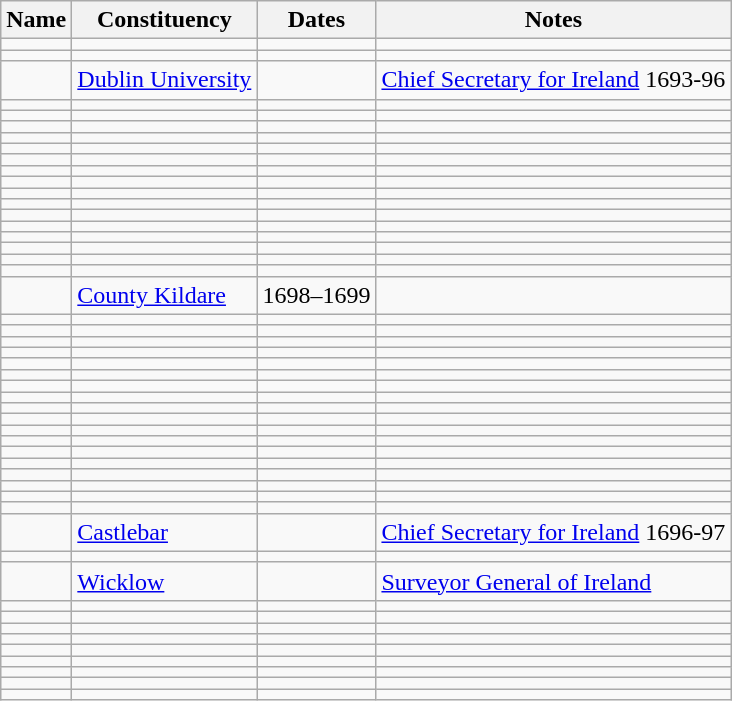<table class="wikitable sortable">
<tr>
<th>Name</th>
<th>Constituency</th>
<th>Dates</th>
<th>Notes</th>
</tr>
<tr>
<td></td>
<td></td>
<td></td>
<td></td>
</tr>
<tr>
<td></td>
<td></td>
<td></td>
<td></td>
</tr>
<tr>
<td></td>
<td><a href='#'>Dublin University</a></td>
<td></td>
<td><a href='#'>Chief Secretary for Ireland</a> 1693-96</td>
</tr>
<tr>
<td></td>
<td></td>
<td></td>
<td></td>
</tr>
<tr>
<td></td>
<td></td>
<td></td>
<td></td>
</tr>
<tr>
<td></td>
<td></td>
<td></td>
<td></td>
</tr>
<tr>
<td></td>
<td></td>
<td></td>
<td></td>
</tr>
<tr>
<td></td>
<td></td>
<td></td>
<td></td>
</tr>
<tr>
<td></td>
<td></td>
<td></td>
<td></td>
</tr>
<tr>
<td></td>
<td></td>
<td></td>
<td></td>
</tr>
<tr>
<td></td>
<td></td>
<td></td>
<td></td>
</tr>
<tr>
<td></td>
<td></td>
<td></td>
<td></td>
</tr>
<tr>
<td></td>
<td></td>
<td></td>
<td></td>
</tr>
<tr>
<td></td>
<td></td>
<td></td>
<td></td>
</tr>
<tr>
<td></td>
<td></td>
<td></td>
<td></td>
</tr>
<tr>
<td></td>
<td></td>
<td></td>
<td></td>
</tr>
<tr>
<td></td>
<td></td>
<td></td>
<td></td>
</tr>
<tr>
<td></td>
<td></td>
<td></td>
<td></td>
</tr>
<tr>
<td></td>
<td></td>
<td></td>
<td></td>
</tr>
<tr>
<td></td>
<td><a href='#'>County Kildare</a></td>
<td>1698–1699</td>
<td></td>
</tr>
<tr>
<td></td>
<td></td>
<td></td>
<td></td>
</tr>
<tr>
<td></td>
<td></td>
<td></td>
<td></td>
</tr>
<tr>
<td></td>
<td></td>
<td></td>
<td></td>
</tr>
<tr>
<td></td>
<td></td>
<td></td>
<td></td>
</tr>
<tr>
<td></td>
<td></td>
<td></td>
<td></td>
</tr>
<tr>
<td></td>
<td></td>
<td></td>
<td></td>
</tr>
<tr>
<td></td>
<td></td>
<td></td>
<td></td>
</tr>
<tr>
<td></td>
<td></td>
<td></td>
<td></td>
</tr>
<tr>
<td></td>
<td></td>
<td></td>
<td></td>
</tr>
<tr>
<td></td>
<td></td>
<td></td>
<td></td>
</tr>
<tr>
<td></td>
<td></td>
<td></td>
<td></td>
</tr>
<tr>
<td></td>
<td></td>
<td></td>
<td></td>
</tr>
<tr>
<td></td>
<td></td>
<td></td>
<td></td>
</tr>
<tr>
<td></td>
<td></td>
<td></td>
<td></td>
</tr>
<tr>
<td></td>
<td></td>
<td></td>
<td></td>
</tr>
<tr>
<td></td>
<td></td>
<td></td>
<td></td>
</tr>
<tr>
<td></td>
<td></td>
<td></td>
<td></td>
</tr>
<tr>
<td></td>
<td></td>
<td></td>
<td></td>
</tr>
<tr>
<td></td>
<td><a href='#'>Castlebar</a></td>
<td></td>
<td><a href='#'>Chief Secretary for Ireland</a> 1696-97</td>
</tr>
<tr>
<td></td>
<td></td>
<td></td>
<td></td>
</tr>
<tr>
<td></td>
<td><a href='#'>Wicklow</a></td>
<td></td>
<td><a href='#'>Surveyor General of Ireland</a></td>
</tr>
<tr>
<td></td>
<td></td>
<td></td>
<td></td>
</tr>
<tr>
<td></td>
<td></td>
<td></td>
<td></td>
</tr>
<tr>
<td></td>
<td></td>
<td></td>
<td></td>
</tr>
<tr>
<td></td>
<td></td>
<td></td>
<td></td>
</tr>
<tr>
<td></td>
<td></td>
<td></td>
<td></td>
</tr>
<tr>
<td></td>
<td></td>
<td></td>
<td></td>
</tr>
<tr>
<td></td>
<td></td>
<td></td>
<td></td>
</tr>
<tr>
<td></td>
<td></td>
<td></td>
<td></td>
</tr>
<tr>
<td></td>
<td></td>
<td></td>
<td></td>
</tr>
</table>
